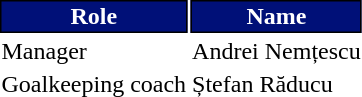<table class="toccolours">
<tr>
<th style="background:#001078;color:#FFFFFF;border:1px solid #000000">Role</th>
<th style="background:#001078;color:#FFFFFF;border:1px solid #000000">Name</th>
</tr>
<tr>
<td>Manager</td>
<td> Andrei Nemțescu</td>
</tr>
<tr>
<td>Goalkeeping coach</td>
<td> Ștefan Răducu</td>
</tr>
</table>
